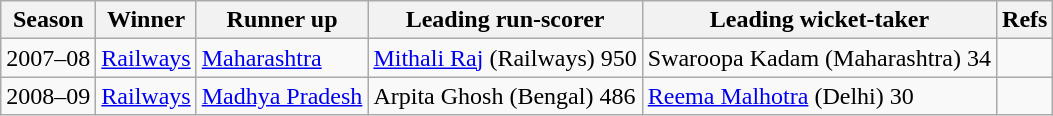<table class="wikitable">
<tr>
<th>Season</th>
<th>Winner</th>
<th>Runner up</th>
<th>Leading run-scorer</th>
<th>Leading wicket-taker</th>
<th>Refs</th>
</tr>
<tr>
<td>2007–08</td>
<td><a href='#'>Railways</a></td>
<td><a href='#'>Maharashtra</a></td>
<td><a href='#'>Mithali Raj</a> (Railways) 950</td>
<td>Swaroopa Kadam (Maharashtra) 34</td>
<td></td>
</tr>
<tr>
<td>2008–09</td>
<td><a href='#'>Railways</a></td>
<td><a href='#'>Madhya Pradesh</a></td>
<td>Arpita Ghosh (Bengal) 486</td>
<td><a href='#'>Reema Malhotra</a> (Delhi) 30</td>
<td></td>
</tr>
</table>
